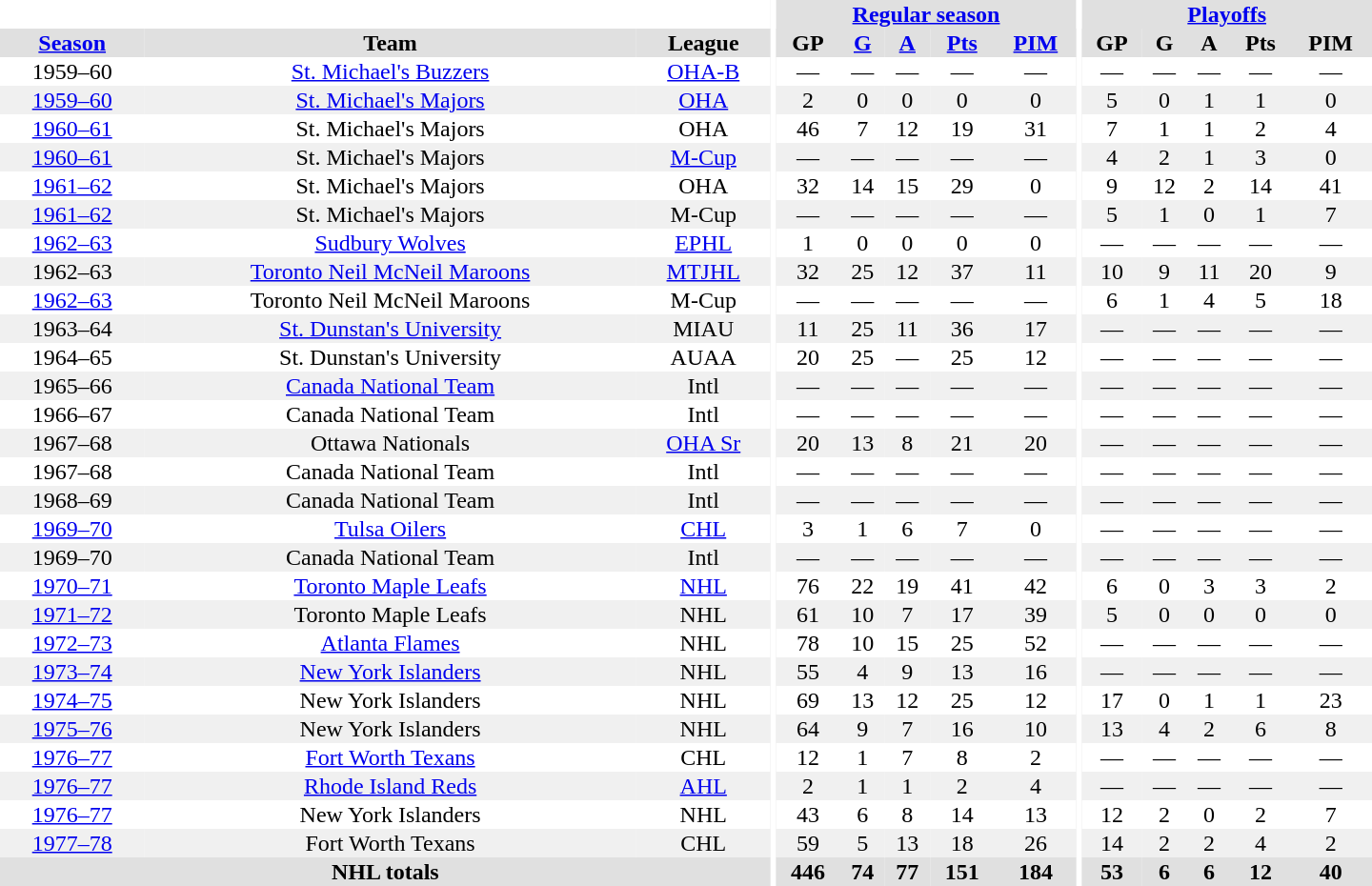<table border="0" cellpadding="1" cellspacing="0" style="text-align:center; width:60em">
<tr bgcolor="#e0e0e0">
<th colspan="3" bgcolor="#ffffff"></th>
<th rowspan="100" bgcolor="#ffffff"></th>
<th colspan="5"><a href='#'>Regular season</a></th>
<th rowspan="100" bgcolor="#ffffff"></th>
<th colspan="5"><a href='#'>Playoffs</a></th>
</tr>
<tr bgcolor="#e0e0e0">
<th><a href='#'>Season</a></th>
<th>Team</th>
<th>League</th>
<th>GP</th>
<th><a href='#'>G</a></th>
<th><a href='#'>A</a></th>
<th><a href='#'>Pts</a></th>
<th><a href='#'>PIM</a></th>
<th>GP</th>
<th>G</th>
<th>A</th>
<th>Pts</th>
<th>PIM</th>
</tr>
<tr>
<td>1959–60</td>
<td><a href='#'>St. Michael's Buzzers</a></td>
<td><a href='#'>OHA-B</a></td>
<td>—</td>
<td>—</td>
<td>—</td>
<td>—</td>
<td>—</td>
<td>—</td>
<td>—</td>
<td>—</td>
<td>—</td>
<td>—</td>
</tr>
<tr bgcolor="#f0f0f0">
<td><a href='#'>1959–60</a></td>
<td><a href='#'>St. Michael's Majors</a></td>
<td><a href='#'>OHA</a></td>
<td>2</td>
<td>0</td>
<td>0</td>
<td>0</td>
<td>0</td>
<td>5</td>
<td>0</td>
<td>1</td>
<td>1</td>
<td>0</td>
</tr>
<tr>
<td><a href='#'>1960–61</a></td>
<td>St. Michael's Majors</td>
<td>OHA</td>
<td>46</td>
<td>7</td>
<td>12</td>
<td>19</td>
<td>31</td>
<td>7</td>
<td>1</td>
<td>1</td>
<td>2</td>
<td>4</td>
</tr>
<tr bgcolor="#f0f0f0">
<td><a href='#'>1960–61</a></td>
<td>St. Michael's Majors</td>
<td><a href='#'>M-Cup</a></td>
<td>—</td>
<td>—</td>
<td>—</td>
<td>—</td>
<td>—</td>
<td>4</td>
<td>2</td>
<td>1</td>
<td>3</td>
<td>0</td>
</tr>
<tr>
<td><a href='#'>1961–62</a></td>
<td>St. Michael's Majors</td>
<td>OHA</td>
<td>32</td>
<td>14</td>
<td>15</td>
<td>29</td>
<td>0</td>
<td>9</td>
<td>12</td>
<td>2</td>
<td>14</td>
<td>41</td>
</tr>
<tr bgcolor="#f0f0f0">
<td><a href='#'>1961–62</a></td>
<td>St. Michael's Majors</td>
<td>M-Cup</td>
<td>—</td>
<td>—</td>
<td>—</td>
<td>—</td>
<td>—</td>
<td>5</td>
<td>1</td>
<td>0</td>
<td>1</td>
<td>7</td>
</tr>
<tr>
<td><a href='#'>1962–63</a></td>
<td><a href='#'>Sudbury Wolves</a></td>
<td><a href='#'>EPHL</a></td>
<td>1</td>
<td>0</td>
<td>0</td>
<td>0</td>
<td>0</td>
<td>—</td>
<td>—</td>
<td>—</td>
<td>—</td>
<td>—</td>
</tr>
<tr bgcolor="#f0f0f0">
<td>1962–63</td>
<td><a href='#'>Toronto Neil McNeil Maroons</a></td>
<td><a href='#'>MTJHL</a></td>
<td>32</td>
<td>25</td>
<td>12</td>
<td>37</td>
<td>11</td>
<td>10</td>
<td>9</td>
<td>11</td>
<td>20</td>
<td>9</td>
</tr>
<tr>
<td><a href='#'>1962–63</a></td>
<td>Toronto Neil McNeil Maroons</td>
<td>M-Cup</td>
<td>—</td>
<td>—</td>
<td>—</td>
<td>—</td>
<td>—</td>
<td>6</td>
<td>1</td>
<td>4</td>
<td>5</td>
<td>18</td>
</tr>
<tr bgcolor="#f0f0f0">
<td>1963–64</td>
<td><a href='#'>St. Dunstan's University</a></td>
<td>MIAU</td>
<td>11</td>
<td>25</td>
<td>11</td>
<td>36</td>
<td>17</td>
<td>—</td>
<td>—</td>
<td>—</td>
<td>—</td>
<td>—</td>
</tr>
<tr>
<td>1964–65</td>
<td>St. Dunstan's University</td>
<td>AUAA</td>
<td>20</td>
<td>25</td>
<td>—</td>
<td>25</td>
<td>12</td>
<td>—</td>
<td>—</td>
<td>—</td>
<td>—</td>
<td>—</td>
</tr>
<tr bgcolor="#f0f0f0">
<td>1965–66</td>
<td><a href='#'>Canada National Team</a></td>
<td>Intl</td>
<td>—</td>
<td>—</td>
<td>—</td>
<td>—</td>
<td>—</td>
<td>—</td>
<td>—</td>
<td>—</td>
<td>—</td>
<td>—</td>
</tr>
<tr>
<td>1966–67</td>
<td>Canada National Team</td>
<td>Intl</td>
<td>—</td>
<td>—</td>
<td>—</td>
<td>—</td>
<td>—</td>
<td>—</td>
<td>—</td>
<td>—</td>
<td>—</td>
<td>—</td>
</tr>
<tr bgcolor="#f0f0f0">
<td>1967–68</td>
<td>Ottawa Nationals</td>
<td><a href='#'>OHA Sr</a></td>
<td>20</td>
<td>13</td>
<td>8</td>
<td>21</td>
<td>20</td>
<td>—</td>
<td>—</td>
<td>—</td>
<td>—</td>
<td>—</td>
</tr>
<tr>
<td>1967–68</td>
<td>Canada National Team</td>
<td>Intl</td>
<td>—</td>
<td>—</td>
<td>—</td>
<td>—</td>
<td>—</td>
<td>—</td>
<td>—</td>
<td>—</td>
<td>—</td>
<td>—</td>
</tr>
<tr bgcolor="#f0f0f0">
<td>1968–69</td>
<td>Canada National Team</td>
<td>Intl</td>
<td>—</td>
<td>—</td>
<td>—</td>
<td>—</td>
<td>—</td>
<td>—</td>
<td>—</td>
<td>—</td>
<td>—</td>
<td>—</td>
</tr>
<tr>
<td><a href='#'>1969–70</a></td>
<td><a href='#'>Tulsa Oilers</a></td>
<td><a href='#'>CHL</a></td>
<td>3</td>
<td>1</td>
<td>6</td>
<td>7</td>
<td>0</td>
<td>—</td>
<td>—</td>
<td>—</td>
<td>—</td>
<td>—</td>
</tr>
<tr bgcolor="#f0f0f0">
<td>1969–70</td>
<td>Canada National Team</td>
<td>Intl</td>
<td>—</td>
<td>—</td>
<td>—</td>
<td>—</td>
<td>—</td>
<td>—</td>
<td>—</td>
<td>—</td>
<td>—</td>
<td>—</td>
</tr>
<tr>
<td><a href='#'>1970–71</a></td>
<td><a href='#'>Toronto Maple Leafs</a></td>
<td><a href='#'>NHL</a></td>
<td>76</td>
<td>22</td>
<td>19</td>
<td>41</td>
<td>42</td>
<td>6</td>
<td>0</td>
<td>3</td>
<td>3</td>
<td>2</td>
</tr>
<tr bgcolor="#f0f0f0">
<td><a href='#'>1971–72</a></td>
<td>Toronto Maple Leafs</td>
<td>NHL</td>
<td>61</td>
<td>10</td>
<td>7</td>
<td>17</td>
<td>39</td>
<td>5</td>
<td>0</td>
<td>0</td>
<td>0</td>
<td>0</td>
</tr>
<tr>
<td><a href='#'>1972–73</a></td>
<td><a href='#'>Atlanta Flames</a></td>
<td>NHL</td>
<td>78</td>
<td>10</td>
<td>15</td>
<td>25</td>
<td>52</td>
<td>—</td>
<td>—</td>
<td>—</td>
<td>—</td>
<td>—</td>
</tr>
<tr bgcolor="#f0f0f0">
<td><a href='#'>1973–74</a></td>
<td><a href='#'>New York Islanders</a></td>
<td>NHL</td>
<td>55</td>
<td>4</td>
<td>9</td>
<td>13</td>
<td>16</td>
<td>—</td>
<td>—</td>
<td>—</td>
<td>—</td>
<td>—</td>
</tr>
<tr>
<td><a href='#'>1974–75</a></td>
<td>New York Islanders</td>
<td>NHL</td>
<td>69</td>
<td>13</td>
<td>12</td>
<td>25</td>
<td>12</td>
<td>17</td>
<td>0</td>
<td>1</td>
<td>1</td>
<td>23</td>
</tr>
<tr bgcolor="#f0f0f0">
<td><a href='#'>1975–76</a></td>
<td>New York Islanders</td>
<td>NHL</td>
<td>64</td>
<td>9</td>
<td>7</td>
<td>16</td>
<td>10</td>
<td>13</td>
<td>4</td>
<td>2</td>
<td>6</td>
<td>8</td>
</tr>
<tr>
<td><a href='#'>1976–77</a></td>
<td><a href='#'>Fort Worth Texans</a></td>
<td>CHL</td>
<td>12</td>
<td>1</td>
<td>7</td>
<td>8</td>
<td>2</td>
<td>—</td>
<td>—</td>
<td>—</td>
<td>—</td>
<td>—</td>
</tr>
<tr bgcolor="#f0f0f0">
<td><a href='#'>1976–77</a></td>
<td><a href='#'>Rhode Island Reds</a></td>
<td><a href='#'>AHL</a></td>
<td>2</td>
<td>1</td>
<td>1</td>
<td>2</td>
<td>4</td>
<td>—</td>
<td>—</td>
<td>—</td>
<td>—</td>
<td>—</td>
</tr>
<tr>
<td><a href='#'>1976–77</a></td>
<td>New York Islanders</td>
<td>NHL</td>
<td>43</td>
<td>6</td>
<td>8</td>
<td>14</td>
<td>13</td>
<td>12</td>
<td>2</td>
<td>0</td>
<td>2</td>
<td>7</td>
</tr>
<tr bgcolor="#f0f0f0">
<td><a href='#'>1977–78</a></td>
<td>Fort Worth Texans</td>
<td>CHL</td>
<td>59</td>
<td>5</td>
<td>13</td>
<td>18</td>
<td>26</td>
<td>14</td>
<td>2</td>
<td>2</td>
<td>4</td>
<td>2</td>
</tr>
<tr bgcolor="#e0e0e0">
<th colspan="3">NHL totals</th>
<th>446</th>
<th>74</th>
<th>77</th>
<th>151</th>
<th>184</th>
<th>53</th>
<th>6</th>
<th>6</th>
<th>12</th>
<th>40</th>
</tr>
</table>
